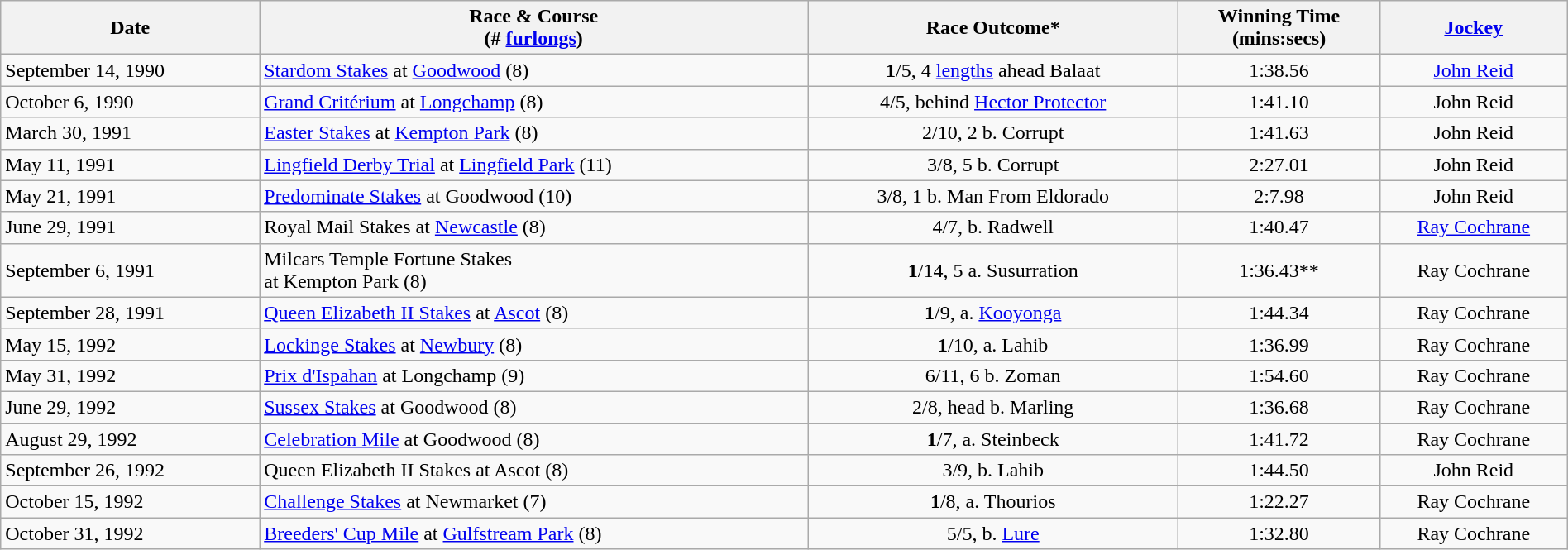<table class="wikitable plainrowheaders" style= "width:100%">
<tr>
<th>Date</th>
<th>Race & Course<br>(# <a href='#'>furlongs</a>)</th>
<th>Race Outcome*</th>
<th>Winning Time<br>(mins:secs)</th>
<th><a href='#'>Jockey</a></th>
</tr>
<tr>
<td>September 14, 1990</td>
<td><a href='#'>Stardom Stakes</a> at <a href='#'>Goodwood</a> (8)</td>
<td style="text-align:center;"><strong>1</strong>/5, 4 <a href='#'>lengths</a> ahead Balaat</td>
<td style="text-align:center;">1:38.56</td>
<td style="text-align:center;"><a href='#'>John Reid</a></td>
</tr>
<tr>
<td>October 6, 1990</td>
<td><a href='#'>Grand Critérium</a> at <a href='#'>Longchamp</a> (8)</td>
<td style="text-align:center;">4/5,  behind <a href='#'>Hector Protector</a></td>
<td style="text-align:center;">1:41.10</td>
<td style="text-align:center;">John Reid</td>
</tr>
<tr>
<td>March 30, 1991</td>
<td><a href='#'>Easter Stakes</a> at <a href='#'>Kempton Park</a> (8)</td>
<td style="text-align:center;">2/10, 2 b. Corrupt</td>
<td style="text-align:center;">1:41.63</td>
<td style="text-align:center;">John Reid</td>
</tr>
<tr>
<td>May 11, 1991</td>
<td><a href='#'>Lingfield Derby Trial</a> at <a href='#'>Lingfield Park</a> (11)</td>
<td style="text-align:center;">3/8, 5 b. Corrupt</td>
<td style="text-align:center;">2:27.01</td>
<td style="text-align:center;">John Reid</td>
</tr>
<tr>
<td>May 21, 1991</td>
<td><a href='#'>Predominate Stakes</a> at Goodwood (10)</td>
<td style="text-align:center;">3/8, 1 b. Man From Eldorado</td>
<td style="text-align:center;">2:7.98</td>
<td style="text-align:center;">John Reid</td>
</tr>
<tr>
<td>June 29, 1991</td>
<td>Royal Mail Stakes at <a href='#'>Newcastle</a> (8)</td>
<td style="text-align:center;">4/7,  b. Radwell</td>
<td style="text-align:center;">1:40.47</td>
<td style="text-align:center;"><a href='#'>Ray Cochrane</a></td>
</tr>
<tr>
<td>September 6, 1991</td>
<td>Milcars Temple Fortune Stakes<br> at Kempton Park (8)</td>
<td style="text-align:center;"><strong>1</strong>/14, 5 a. Susurration</td>
<td style="text-align:center;">1:36.43**</td>
<td style="text-align:center;">Ray Cochrane</td>
</tr>
<tr>
<td>September 28, 1991</td>
<td><a href='#'>Queen Elizabeth II Stakes</a> at <a href='#'>Ascot</a> (8)</td>
<td style="text-align:center;"><strong>1</strong>/9,  a. <a href='#'>Kooyonga</a></td>
<td style="text-align:center;">1:44.34</td>
<td style="text-align:center;">Ray Cochrane</td>
</tr>
<tr>
<td>May 15, 1992</td>
<td><a href='#'>Lockinge Stakes</a> at <a href='#'>Newbury</a> (8)</td>
<td style="text-align:center;"><strong>1</strong>/10,  a. Lahib</td>
<td style="text-align:center;">1:36.99</td>
<td style="text-align:center;">Ray Cochrane</td>
</tr>
<tr>
<td>May 31, 1992</td>
<td><a href='#'>Prix d'Ispahan</a> at Longchamp (9)</td>
<td style="text-align:center;">6/11, 6 b. Zoman</td>
<td style="text-align:center;">1:54.60</td>
<td style="text-align:center;">Ray Cochrane</td>
</tr>
<tr>
<td>June 29, 1992</td>
<td><a href='#'>Sussex Stakes</a> at Goodwood (8)</td>
<td style="text-align:center;">2/8, head b. Marling</td>
<td style="text-align:center;">1:36.68</td>
<td style="text-align:center;">Ray Cochrane</td>
</tr>
<tr>
<td>August 29, 1992</td>
<td><a href='#'>Celebration Mile</a> at Goodwood (8)</td>
<td style="text-align:center;"><strong>1</strong>/7,  a. Steinbeck</td>
<td style="text-align:center;">1:41.72</td>
<td style="text-align:center;">Ray Cochrane</td>
</tr>
<tr>
<td>September 26, 1992</td>
<td>Queen Elizabeth II Stakes at Ascot (8)</td>
<td style="text-align:center;">3/9,  b. Lahib</td>
<td style="text-align:center;">1:44.50</td>
<td style="text-align:center;">John Reid</td>
</tr>
<tr>
<td>October 15, 1992</td>
<td><a href='#'>Challenge Stakes</a> at Newmarket (7)</td>
<td style="text-align:center;"><strong>1</strong>/8,  a. Thourios</td>
<td style="text-align:center;">1:22.27</td>
<td style="text-align:center;">Ray Cochrane</td>
</tr>
<tr>
<td>October 31, 1992</td>
<td><a href='#'>Breeders' Cup Mile</a> at <a href='#'>Gulfstream Park</a> (8)</td>
<td style="text-align:center;">5/5,  b. <a href='#'>Lure</a></td>
<td style="text-align:center;">1:32.80</td>
<td style="text-align:center;">Ray Cochrane</td>
</tr>
</table>
